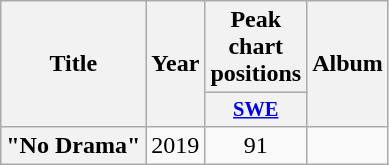<table class="wikitable plainrowheaders" style="text-align:center;">
<tr>
<th scope="col" rowspan="2">Title</th>
<th scope="col" rowspan="2">Year</th>
<th scope="col" colspan="1">Peak chart positions</th>
<th scope="col" rowspan="2">Album</th>
</tr>
<tr>
<th scope="col" style="width:3em;font-size:85%;"><a href='#'>SWE</a><br></th>
</tr>
<tr>
<th scope="row">"No Drama"</th>
<td>2019</td>
<td>91</td>
<td></td>
</tr>
</table>
